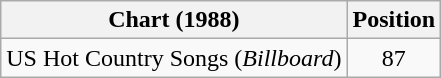<table class="wikitable">
<tr>
<th>Chart (1988)</th>
<th>Position</th>
</tr>
<tr>
<td>US Hot Country Songs (<em>Billboard</em>)</td>
<td align="center">87</td>
</tr>
</table>
